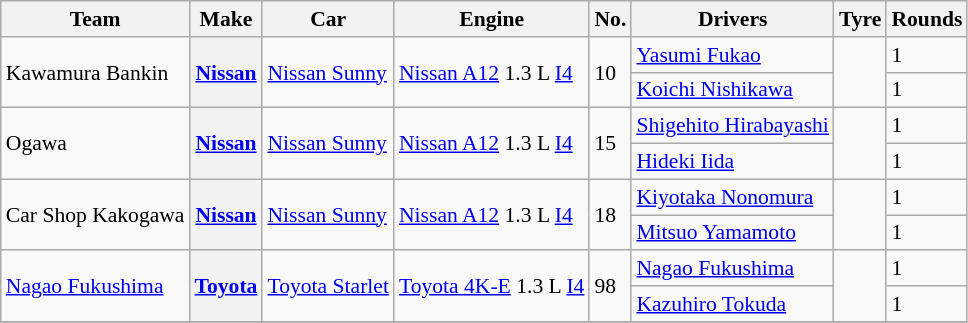<table class="wikitable" style="font-size: 90%;">
<tr>
<th>Team</th>
<th>Make</th>
<th>Car</th>
<th>Engine</th>
<th>No.</th>
<th>Drivers</th>
<th>Tyre</th>
<th>Rounds</th>
</tr>
<tr>
<td rowspan=2>Kawamura Bankin</td>
<th rowspan=2><a href='#'>Nissan</a></th>
<td rowspan=2><a href='#'>Nissan Sunny</a></td>
<td rowspan=2><a href='#'>Nissan A12</a> 1.3 L <a href='#'>I4</a></td>
<td rowspan=2>10</td>
<td> <a href='#'>Yasumi Fukao</a></td>
<td align=center rowspan=2></td>
<td>1</td>
</tr>
<tr>
<td> <a href='#'>Koichi Nishikawa</a></td>
<td>1</td>
</tr>
<tr>
<td rowspan=2>Ogawa</td>
<th rowspan=2><a href='#'>Nissan</a></th>
<td rowspan=2><a href='#'>Nissan Sunny</a></td>
<td rowspan=2><a href='#'>Nissan A12</a> 1.3 L <a href='#'>I4</a></td>
<td rowspan=2>15</td>
<td> <a href='#'>Shigehito Hirabayashi</a></td>
<td align=center rowspan=2></td>
<td>1</td>
</tr>
<tr>
<td> <a href='#'>Hideki Iida</a></td>
<td>1</td>
</tr>
<tr>
<td rowspan=2>Car Shop Kakogawa</td>
<th rowspan=2><a href='#'>Nissan</a></th>
<td rowspan=2><a href='#'>Nissan Sunny</a></td>
<td rowspan=2><a href='#'>Nissan A12</a> 1.3 L <a href='#'>I4</a></td>
<td rowspan=2>18</td>
<td> <a href='#'>Kiyotaka Nonomura</a></td>
<td align=center rowspan=2></td>
<td>1</td>
</tr>
<tr>
<td> <a href='#'>Mitsuo Yamamoto</a></td>
<td>1</td>
</tr>
<tr>
<td rowspan=2><a href='#'>Nagao Fukushima</a></td>
<th rowspan=2><a href='#'>Toyota</a></th>
<td rowspan=2><a href='#'>Toyota Starlet</a></td>
<td rowspan=2><a href='#'>Toyota 4K-E</a> 1.3 L <a href='#'>I4</a></td>
<td rowspan=2>98</td>
<td> <a href='#'>Nagao Fukushima</a></td>
<td align=center rowspan=2></td>
<td>1</td>
</tr>
<tr>
<td> <a href='#'>Kazuhiro Tokuda</a></td>
<td>1</td>
</tr>
<tr>
</tr>
</table>
